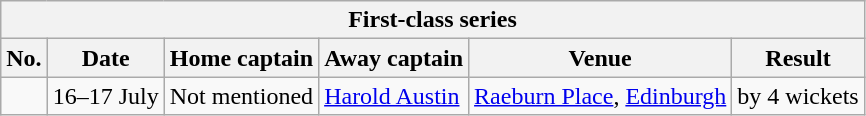<table class="wikitable">
<tr>
<th colspan="9">First-class series</th>
</tr>
<tr>
<th>No.</th>
<th>Date</th>
<th>Home captain</th>
<th>Away captain</th>
<th>Venue</th>
<th>Result</th>
</tr>
<tr>
<td></td>
<td>16–17 July</td>
<td>Not mentioned</td>
<td><a href='#'>Harold Austin</a></td>
<td><a href='#'>Raeburn Place</a>, <a href='#'>Edinburgh</a></td>
<td> by 4 wickets</td>
</tr>
</table>
